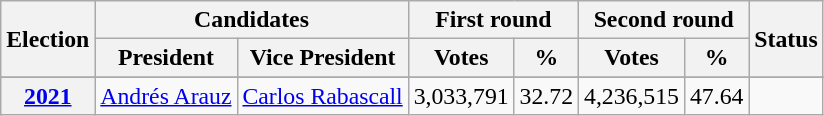<table class="wikitable" style="font-size:99%; text-align:left;">
<tr>
<th rowspan=2>Election</th>
<th colspan=2>Candidates</th>
<th colspan=2>First round</th>
<th colspan=2>Second round</th>
<th rowspan=2>Status</th>
</tr>
<tr>
<th>President</th>
<th>Vice President</th>
<th>Votes</th>
<th>%</th>
<th>Votes</th>
<th>%</th>
</tr>
<tr>
</tr>
<tr>
<th><a href='#'>2021</a></th>
<td><a href='#'>Andrés Arauz</a></td>
<td><a href='#'>Carlos Rabascall</a></td>
<td>3,033,791</td>
<td>32.72</td>
<td>4,236,515</td>
<td>47.64</td>
<td></td>
</tr>
</table>
